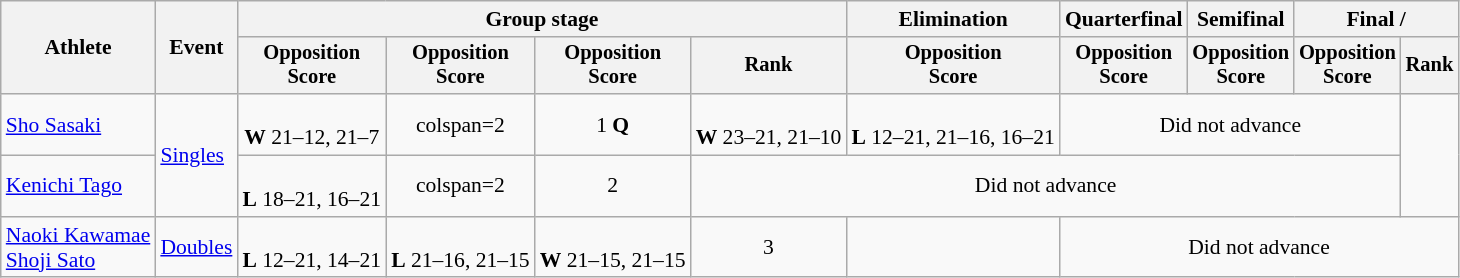<table class="wikitable" style="font-size:90%">
<tr>
<th rowspan=2>Athlete</th>
<th rowspan=2>Event</th>
<th colspan=4>Group stage</th>
<th>Elimination</th>
<th>Quarterfinal</th>
<th>Semifinal</th>
<th colspan=2>Final / </th>
</tr>
<tr style="font-size:95%">
<th>Opposition<br>Score</th>
<th>Opposition<br>Score</th>
<th>Opposition<br>Score</th>
<th>Rank</th>
<th>Opposition<br>Score</th>
<th>Opposition<br>Score</th>
<th>Opposition<br>Score</th>
<th>Opposition<br>Score</th>
<th>Rank</th>
</tr>
<tr align=center>
<td align=left><a href='#'>Sho Sasaki</a></td>
<td align=left rowspan=2><a href='#'>Singles</a></td>
<td><br><strong>W</strong> 21–12, 21–7</td>
<td>colspan=2 </td>
<td>1 <strong>Q</strong></td>
<td><br><strong>W</strong> 23–21, 21–10</td>
<td><br><strong>L</strong> 12–21, 21–16, 16–21</td>
<td colspan=3>Did not advance</td>
</tr>
<tr align=center>
<td align=left><a href='#'>Kenichi Tago</a></td>
<td><br><strong>L</strong> 18–21, 16–21</td>
<td>colspan=2 </td>
<td>2</td>
<td colspan=5>Did not advance</td>
</tr>
<tr align=center>
<td align=left><a href='#'>Naoki Kawamae</a><br><a href='#'>Shoji Sato</a></td>
<td align=left><a href='#'>Doubles</a></td>
<td><br><strong>L</strong> 12–21, 14–21</td>
<td><br><strong>L</strong> 21–16, 21–15</td>
<td><br><strong>W</strong> 21–15, 21–15</td>
<td>3</td>
<td></td>
<td colspan=4>Did not advance</td>
</tr>
</table>
